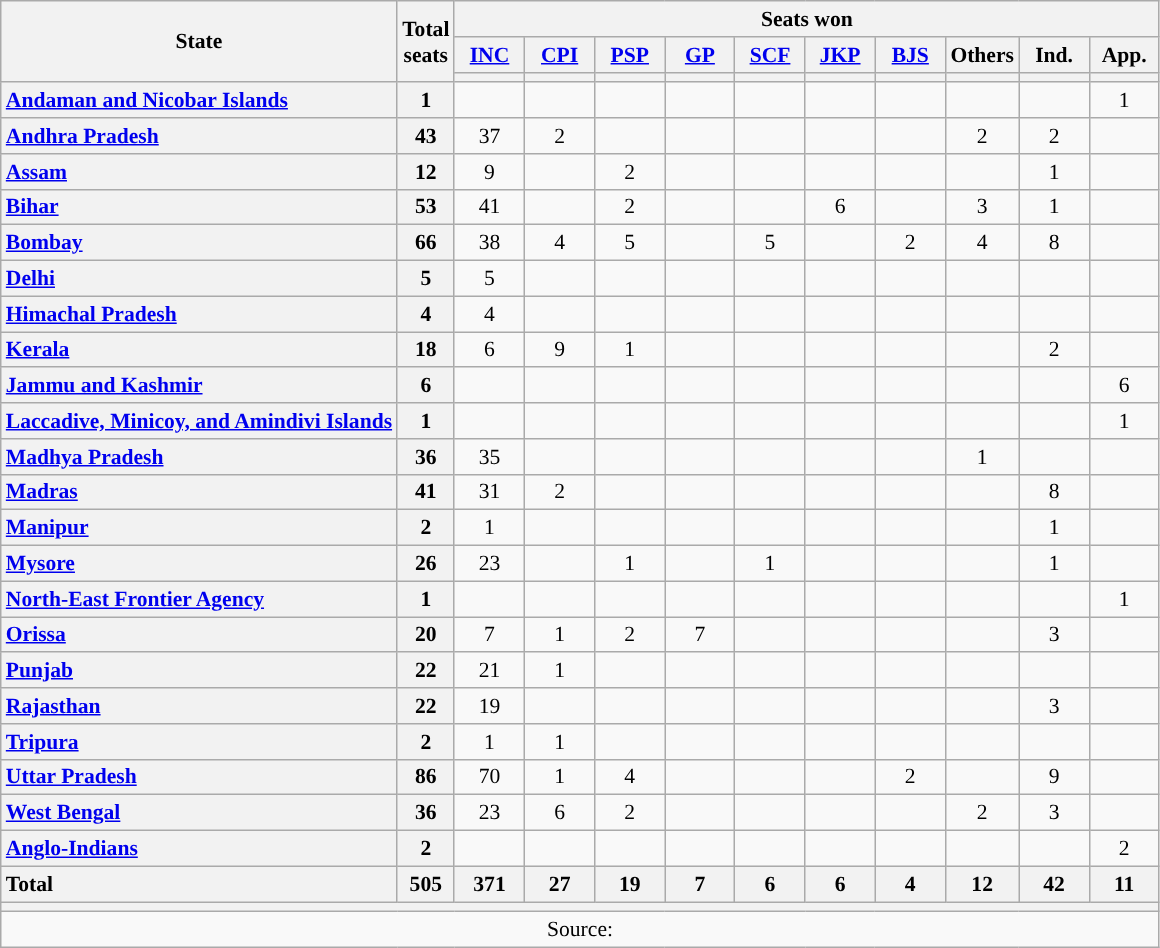<table class=wikitable style="text-align:center; font-size: 0.9em;">
<tr>
<th rowspan=3>State</th>
<th rowspan=3>Total<br>seats</th>
<th colspan=10>Seats won</th>
</tr>
<tr>
<th class="unsortable" style="width:40px;"><a href='#'>INC</a></th>
<th class="unsortable" style="width:40px;"><a href='#'>CPI</a></th>
<th class="unsortable" style="width:40px;"><a href='#'>PSP</a></th>
<th class="unsortable" style="width:40px;"><a href='#'>GP</a></th>
<th class="unsortable" style="width:40px;"><a href='#'>SCF</a></th>
<th class="unsortable" style="width:40px;"><a href='#'>JKP</a></th>
<th class="unsortable" style="width:40px;"><a href='#'>BJS</a></th>
<th class="unsortable" style="width:40px;">Others</th>
<th class="unsortable" style="width:40px;">Ind.</th>
<th class="unsortable" style="width:40px;">App.</th>
</tr>
<tr>
<th style="background:"></th>
<th style="background:"></th>
<th style="background:"></th>
<th style="background:"></th>
<th style="background:"></th>
<th style="background:"></th>
<th style="background:"></th>
<th style="background:"></th>
<th style="background:"></th>
<th></th>
</tr>
<tr>
<th style="text-align: left;"><a href='#'>Andaman and Nicobar Islands</a></th>
<th>1</th>
<td></td>
<td></td>
<td></td>
<td></td>
<td></td>
<td></td>
<td></td>
<td></td>
<td></td>
<td>1</td>
</tr>
<tr>
<th style="text-align: left;"><a href='#'>Andhra Pradesh</a></th>
<th>43</th>
<td>37</td>
<td>2</td>
<td></td>
<td></td>
<td></td>
<td></td>
<td></td>
<td>2</td>
<td>2</td>
<td></td>
</tr>
<tr>
<th style="text-align: left;"><a href='#'>Assam</a></th>
<th>12</th>
<td>9</td>
<td></td>
<td>2</td>
<td></td>
<td></td>
<td></td>
<td></td>
<td></td>
<td>1</td>
<td></td>
</tr>
<tr>
<th style="text-align: left;"><a href='#'>Bihar</a></th>
<th>53</th>
<td>41</td>
<td></td>
<td>2</td>
<td></td>
<td></td>
<td>6</td>
<td></td>
<td>3</td>
<td>1</td>
<td></td>
</tr>
<tr>
<th style="text-align: left;"><a href='#'>Bombay</a></th>
<th>66</th>
<td>38</td>
<td>4</td>
<td>5</td>
<td></td>
<td>5</td>
<td></td>
<td>2</td>
<td>4</td>
<td>8</td>
<td></td>
</tr>
<tr>
<th style="text-align: left;"><a href='#'>Delhi</a></th>
<th>5</th>
<td>5</td>
<td></td>
<td></td>
<td></td>
<td></td>
<td></td>
<td></td>
<td></td>
<td></td>
<td></td>
</tr>
<tr>
<th style="text-align: left;"><a href='#'>Himachal Pradesh</a></th>
<th>4</th>
<td>4</td>
<td></td>
<td></td>
<td></td>
<td></td>
<td></td>
<td></td>
<td></td>
<td></td>
<td></td>
</tr>
<tr>
<th style="text-align: left;"><a href='#'>Kerala</a></th>
<th>18</th>
<td>6</td>
<td>9</td>
<td>1</td>
<td></td>
<td></td>
<td></td>
<td></td>
<td></td>
<td>2</td>
<td></td>
</tr>
<tr>
<th style="text-align: left;"><a href='#'>Jammu and Kashmir</a></th>
<th>6</th>
<td></td>
<td></td>
<td></td>
<td></td>
<td></td>
<td></td>
<td></td>
<td></td>
<td></td>
<td>6</td>
</tr>
<tr>
<th><a href='#'>Laccadive, Minicoy, and Amindivi Islands</a></th>
<th>1</th>
<td></td>
<td></td>
<td></td>
<td></td>
<td></td>
<td></td>
<td></td>
<td></td>
<td></td>
<td>1</td>
</tr>
<tr>
<th style="text-align: left;"><a href='#'>Madhya Pradesh</a></th>
<th>36</th>
<td>35</td>
<td></td>
<td></td>
<td></td>
<td></td>
<td></td>
<td></td>
<td>1</td>
<td></td>
<td></td>
</tr>
<tr>
<th style="text-align: left;"><a href='#'>Madras</a></th>
<th>41</th>
<td>31</td>
<td>2</td>
<td></td>
<td></td>
<td></td>
<td></td>
<td></td>
<td></td>
<td>8</td>
<td></td>
</tr>
<tr>
<th style="text-align: left;"><a href='#'>Manipur</a></th>
<th>2</th>
<td>1</td>
<td></td>
<td></td>
<td></td>
<td></td>
<td></td>
<td></td>
<td></td>
<td>1</td>
<td></td>
</tr>
<tr>
<th style="text-align: left;"><a href='#'>Mysore</a></th>
<th>26</th>
<td>23</td>
<td></td>
<td>1</td>
<td></td>
<td>1</td>
<td></td>
<td></td>
<td></td>
<td>1</td>
<td></td>
</tr>
<tr>
<th style="text-align: left;"><a href='#'>North-East Frontier Agency</a></th>
<th>1</th>
<td></td>
<td></td>
<td></td>
<td></td>
<td></td>
<td></td>
<td></td>
<td></td>
<td></td>
<td>1</td>
</tr>
<tr>
<th style="text-align: left;"><a href='#'>Orissa</a></th>
<th>20</th>
<td>7</td>
<td>1</td>
<td>2</td>
<td>7</td>
<td></td>
<td></td>
<td></td>
<td></td>
<td>3</td>
<td></td>
</tr>
<tr>
<th style="text-align: left;"><a href='#'>Punjab</a></th>
<th>22</th>
<td>21</td>
<td>1</td>
<td></td>
<td></td>
<td></td>
<td></td>
<td></td>
<td></td>
<td></td>
<td></td>
</tr>
<tr>
<th style="text-align: left;"><a href='#'>Rajasthan</a></th>
<th>22</th>
<td>19</td>
<td></td>
<td></td>
<td></td>
<td></td>
<td></td>
<td></td>
<td></td>
<td>3</td>
<td></td>
</tr>
<tr>
<th style="text-align: left;"><a href='#'>Tripura</a></th>
<th>2</th>
<td>1</td>
<td>1</td>
<td></td>
<td></td>
<td></td>
<td></td>
<td></td>
<td></td>
<td></td>
<td></td>
</tr>
<tr>
<th style="text-align: left;"><a href='#'>Uttar Pradesh</a></th>
<th>86</th>
<td>70</td>
<td>1</td>
<td>4</td>
<td></td>
<td></td>
<td></td>
<td>2</td>
<td></td>
<td>9</td>
<td></td>
</tr>
<tr>
<th style="text-align: left;"><a href='#'>West Bengal</a></th>
<th>36</th>
<td>23</td>
<td>6</td>
<td>2</td>
<td></td>
<td></td>
<td></td>
<td></td>
<td>2</td>
<td>3</td>
<td></td>
</tr>
<tr>
<th style="text-align: left;"><a href='#'>Anglo-Indians</a></th>
<th>2</th>
<td></td>
<td></td>
<td></td>
<td></td>
<td></td>
<td></td>
<td></td>
<td></td>
<td></td>
<td>2</td>
</tr>
<tr>
<th style="text-align: left;">Total</th>
<th>505</th>
<th>371</th>
<th>27</th>
<th>19</th>
<th>7</th>
<th>6</th>
<th>6</th>
<th>4</th>
<th>12</th>
<th>42</th>
<th>11</th>
</tr>
<tr>
<th colspan="12"></th>
</tr>
<tr>
<td colspan="12">Source: </td>
</tr>
</table>
